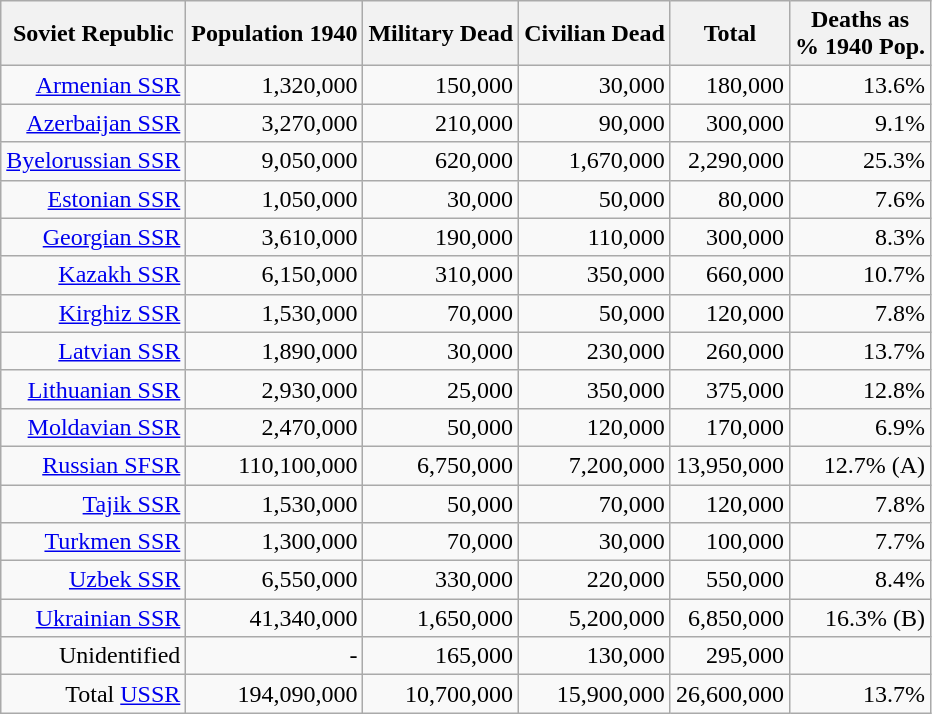<table class="wikitable sortable" style="text-align: right">
<tr>
<th>Soviet Republic</th>
<th>Population 1940</th>
<th>Military Dead</th>
<th>Civilian Dead</th>
<th>Total</th>
<th>Deaths as<br> % 1940 Pop.</th>
</tr>
<tr>
<td><a href='#'>Armenian SSR</a></td>
<td>1,320,000</td>
<td>150,000</td>
<td>30,000</td>
<td>180,000</td>
<td>13.6%</td>
</tr>
<tr>
<td><a href='#'>Azerbaijan SSR</a></td>
<td>3,270,000</td>
<td>210,000</td>
<td>90,000</td>
<td>300,000</td>
<td>9.1%</td>
</tr>
<tr>
<td><a href='#'>Byelorussian SSR</a></td>
<td>9,050,000</td>
<td>620,000</td>
<td>1,670,000</td>
<td>2,290,000</td>
<td>25.3%</td>
</tr>
<tr>
<td><a href='#'>Estonian SSR</a></td>
<td>1,050,000</td>
<td>30,000</td>
<td>50,000</td>
<td>80,000</td>
<td>7.6%</td>
</tr>
<tr>
<td><a href='#'>Georgian SSR</a></td>
<td>3,610,000</td>
<td>190,000</td>
<td>110,000</td>
<td>300,000</td>
<td>8.3%</td>
</tr>
<tr>
<td><a href='#'>Kazakh SSR</a></td>
<td>6,150,000</td>
<td>310,000</td>
<td>350,000</td>
<td>660,000</td>
<td>10.7%</td>
</tr>
<tr>
<td><a href='#'>Kirghiz SSR</a></td>
<td>1,530,000</td>
<td>70,000</td>
<td>50,000</td>
<td>120,000</td>
<td>7.8%</td>
</tr>
<tr>
<td><a href='#'>Latvian SSR</a></td>
<td>1,890,000</td>
<td>30,000</td>
<td>230,000</td>
<td>260,000</td>
<td>13.7%</td>
</tr>
<tr>
<td><a href='#'>Lithuanian SSR</a></td>
<td>2,930,000</td>
<td>25,000</td>
<td>350,000</td>
<td>375,000</td>
<td>12.8%</td>
</tr>
<tr>
<td><a href='#'>Moldavian SSR</a></td>
<td>2,470,000</td>
<td>50,000</td>
<td>120,000</td>
<td>170,000</td>
<td>6.9%</td>
</tr>
<tr>
<td><a href='#'>Russian SFSR</a></td>
<td>110,100,000</td>
<td>6,750,000</td>
<td>7,200,000</td>
<td>13,950,000</td>
<td>12.7% (A)</td>
</tr>
<tr>
<td><a href='#'>Tajik SSR</a></td>
<td>1,530,000</td>
<td>50,000</td>
<td>70,000</td>
<td>120,000</td>
<td>7.8%</td>
</tr>
<tr>
<td><a href='#'>Turkmen SSR</a></td>
<td>1,300,000</td>
<td>70,000</td>
<td>30,000</td>
<td>100,000</td>
<td>7.7%</td>
</tr>
<tr>
<td><a href='#'>Uzbek SSR</a></td>
<td>6,550,000</td>
<td>330,000</td>
<td>220,000</td>
<td>550,000</td>
<td>8.4%</td>
</tr>
<tr>
<td><a href='#'>Ukrainian SSR</a></td>
<td>41,340,000</td>
<td>1,650,000</td>
<td>5,200,000</td>
<td>6,850,000</td>
<td>16.3% (B)</td>
</tr>
<tr>
<td>Unidentified</td>
<td>-</td>
<td>165,000</td>
<td>130,000</td>
<td>295,000</td>
<td></td>
</tr>
<tr>
<td>Total <a href='#'>USSR</a></td>
<td>194,090,000</td>
<td>10,700,000</td>
<td>15,900,000</td>
<td>26,600,000</td>
<td>13.7%</td>
</tr>
</table>
